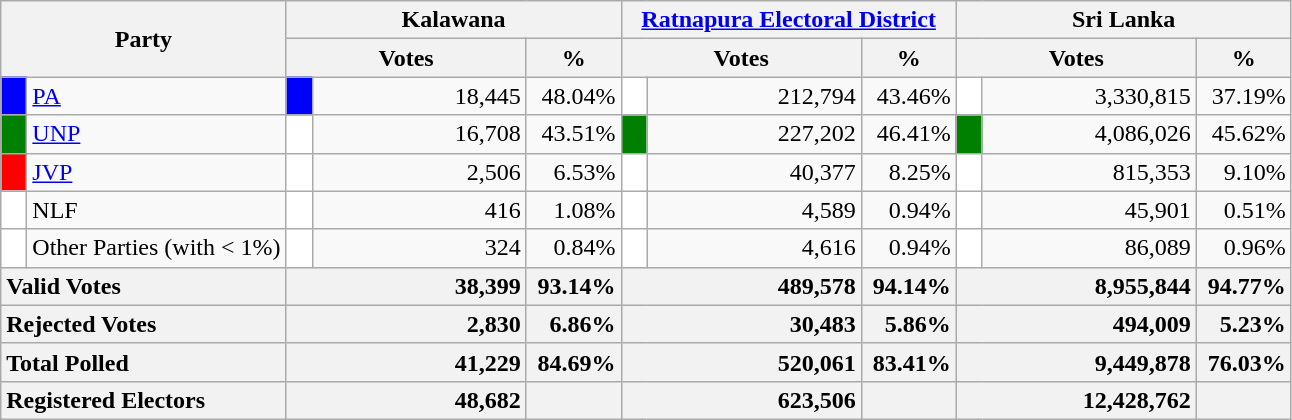<table class="wikitable">
<tr>
<th colspan="2" width="144px"rowspan="2">Party</th>
<th colspan="3" width="216px">Kalawana</th>
<th colspan="3" width="216px"><a href='#'>Ratnapura Electoral District</a></th>
<th colspan="3" width="216px">Sri Lanka</th>
</tr>
<tr>
<th colspan="2" width="144px">Votes</th>
<th>%</th>
<th colspan="2" width="144px">Votes</th>
<th>%</th>
<th colspan="2" width="144px">Votes</th>
<th>%</th>
</tr>
<tr>
<td style="background-color:blue;" width="10px"></td>
<td style="text-align:left;"><a href='#'>PA</a></td>
<td style="background-color:blue;" width="10px"></td>
<td style="text-align:right;">18,445</td>
<td style="text-align:right;">48.04%</td>
<td style="background-color:white;" width="10px"></td>
<td style="text-align:right;">212,794</td>
<td style="text-align:right;">43.46%</td>
<td style="background-color:white;" width="10px"></td>
<td style="text-align:right;">3,330,815</td>
<td style="text-align:right;">37.19%</td>
</tr>
<tr>
<td style="background-color:green;" width="10px"></td>
<td style="text-align:left;"><a href='#'>UNP</a></td>
<td style="background-color:white;" width="10px"></td>
<td style="text-align:right;">16,708</td>
<td style="text-align:right;">43.51%</td>
<td style="background-color:green;" width="10px"></td>
<td style="text-align:right;">227,202</td>
<td style="text-align:right;">46.41%</td>
<td style="background-color:green;" width="10px"></td>
<td style="text-align:right;">4,086,026</td>
<td style="text-align:right;">45.62%</td>
</tr>
<tr>
<td style="background-color:red;" width="10px"></td>
<td style="text-align:left;"><a href='#'>JVP</a></td>
<td style="background-color:white;" width="10px"></td>
<td style="text-align:right;">2,506</td>
<td style="text-align:right;">6.53%</td>
<td style="background-color:white;" width="10px"></td>
<td style="text-align:right;">40,377</td>
<td style="text-align:right;">8.25%</td>
<td style="background-color:white;" width="10px"></td>
<td style="text-align:right;">815,353</td>
<td style="text-align:right;">9.10%</td>
</tr>
<tr>
<td style="background-color:white;" width="10px"></td>
<td style="text-align:left;">NLF</td>
<td style="background-color:white;" width="10px"></td>
<td style="text-align:right;">416</td>
<td style="text-align:right;">1.08%</td>
<td style="background-color:white;" width="10px"></td>
<td style="text-align:right;">4,589</td>
<td style="text-align:right;">0.94%</td>
<td style="background-color:white;" width="10px"></td>
<td style="text-align:right;">45,901</td>
<td style="text-align:right;">0.51%</td>
</tr>
<tr>
<td style="background-color:white;" width="10px"></td>
<td style="text-align:left;">Other Parties (with < 1%)</td>
<td style="background-color:white;" width="10px"></td>
<td style="text-align:right;">324</td>
<td style="text-align:right;">0.84%</td>
<td style="background-color:white;" width="10px"></td>
<td style="text-align:right;">4,616</td>
<td style="text-align:right;">0.94%</td>
<td style="background-color:white;" width="10px"></td>
<td style="text-align:right;">86,089</td>
<td style="text-align:right;">0.96%</td>
</tr>
<tr>
<th colspan="2" width="144px"style="text-align:left;">Valid Votes</th>
<th style="text-align:right;"colspan="2" width="144px">38,399</th>
<th style="text-align:right;">93.14%</th>
<th style="text-align:right;"colspan="2" width="144px">489,578</th>
<th style="text-align:right;">94.14%</th>
<th style="text-align:right;"colspan="2" width="144px">8,955,844</th>
<th style="text-align:right;">94.77%</th>
</tr>
<tr>
<th colspan="2" width="144px"style="text-align:left;">Rejected Votes</th>
<th style="text-align:right;"colspan="2" width="144px">2,830</th>
<th style="text-align:right;">6.86%</th>
<th style="text-align:right;"colspan="2" width="144px">30,483</th>
<th style="text-align:right;">5.86%</th>
<th style="text-align:right;"colspan="2" width="144px">494,009</th>
<th style="text-align:right;">5.23%</th>
</tr>
<tr>
<th colspan="2" width="144px"style="text-align:left;">Total Polled</th>
<th style="text-align:right;"colspan="2" width="144px">41,229</th>
<th style="text-align:right;">84.69%</th>
<th style="text-align:right;"colspan="2" width="144px">520,061</th>
<th style="text-align:right;">83.41%</th>
<th style="text-align:right;"colspan="2" width="144px">9,449,878</th>
<th style="text-align:right;">76.03%</th>
</tr>
<tr>
<th colspan="2" width="144px"style="text-align:left;">Registered Electors</th>
<th style="text-align:right;"colspan="2" width="144px">48,682</th>
<th></th>
<th style="text-align:right;"colspan="2" width="144px">623,506</th>
<th></th>
<th style="text-align:right;"colspan="2" width="144px">12,428,762</th>
<th></th>
</tr>
</table>
